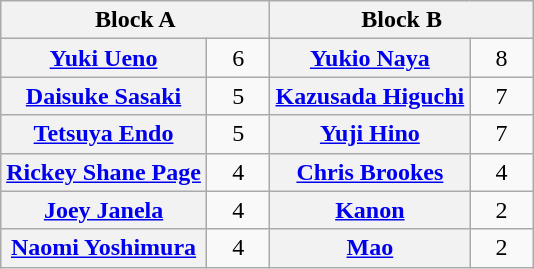<table class="wikitable" style="margin: 1em auto 1em auto;text-align:center">
<tr>
<th colspan="2">Block A</th>
<th colspan="2">Block B</th>
</tr>
<tr>
<th><a href='#'>Yuki Ueno</a></th>
<td style="width:35px">6</td>
<th><a href='#'>Yukio Naya</a></th>
<td style="width:35px">8</td>
</tr>
<tr>
<th><a href='#'>Daisuke Sasaki</a></th>
<td>5</td>
<th><a href='#'>Kazusada Higuchi</a></th>
<td>7</td>
</tr>
<tr>
<th><a href='#'>Tetsuya Endo</a></th>
<td>5</td>
<th><a href='#'>Yuji Hino</a></th>
<td>7</td>
</tr>
<tr>
<th><a href='#'>Rickey Shane Page</a></th>
<td>4</td>
<th><a href='#'>Chris Brookes</a></th>
<td>4</td>
</tr>
<tr>
<th><a href='#'>Joey Janela</a></th>
<td>4</td>
<th><a href='#'>Kanon</a></th>
<td>2</td>
</tr>
<tr>
<th><a href='#'>Naomi Yoshimura</a></th>
<td>4</td>
<th><a href='#'>Mao</a></th>
<td>2</td>
</tr>
</table>
